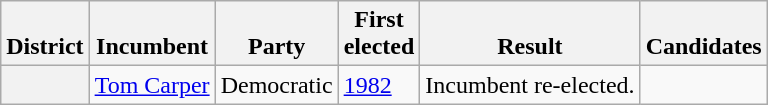<table class=wikitable>
<tr valign=bottom>
<th>District</th>
<th>Incumbent</th>
<th>Party</th>
<th>First<br>elected</th>
<th>Result</th>
<th>Candidates</th>
</tr>
<tr>
<th></th>
<td><a href='#'>Tom Carper</a></td>
<td>Democratic</td>
<td><a href='#'>1982</a></td>
<td>Incumbent re-elected.</td>
<td nowrap></td>
</tr>
</table>
